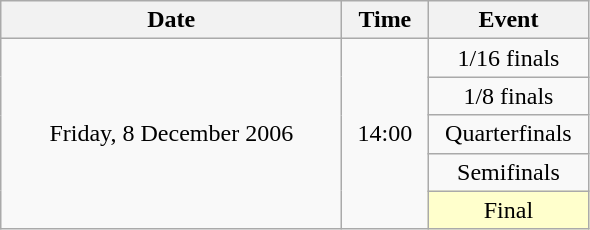<table class = "wikitable" style="text-align:center;">
<tr>
<th width=220>Date</th>
<th width=50>Time</th>
<th width=100>Event</th>
</tr>
<tr>
<td rowspan=5>Friday, 8 December 2006</td>
<td rowspan=5>14:00</td>
<td>1/16 finals</td>
</tr>
<tr>
<td>1/8 finals</td>
</tr>
<tr>
<td>Quarterfinals</td>
</tr>
<tr>
<td>Semifinals</td>
</tr>
<tr>
<td bgcolor=ffffcc>Final</td>
</tr>
</table>
